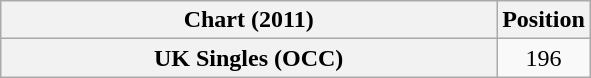<table class="wikitable plainrowheaders" style="text-align:center">
<tr>
<th scope="col" style="width:20.2em;">Chart (2011)</th>
<th scope="col">Position</th>
</tr>
<tr>
<th scope="row">UK Singles (OCC)</th>
<td>196</td>
</tr>
</table>
